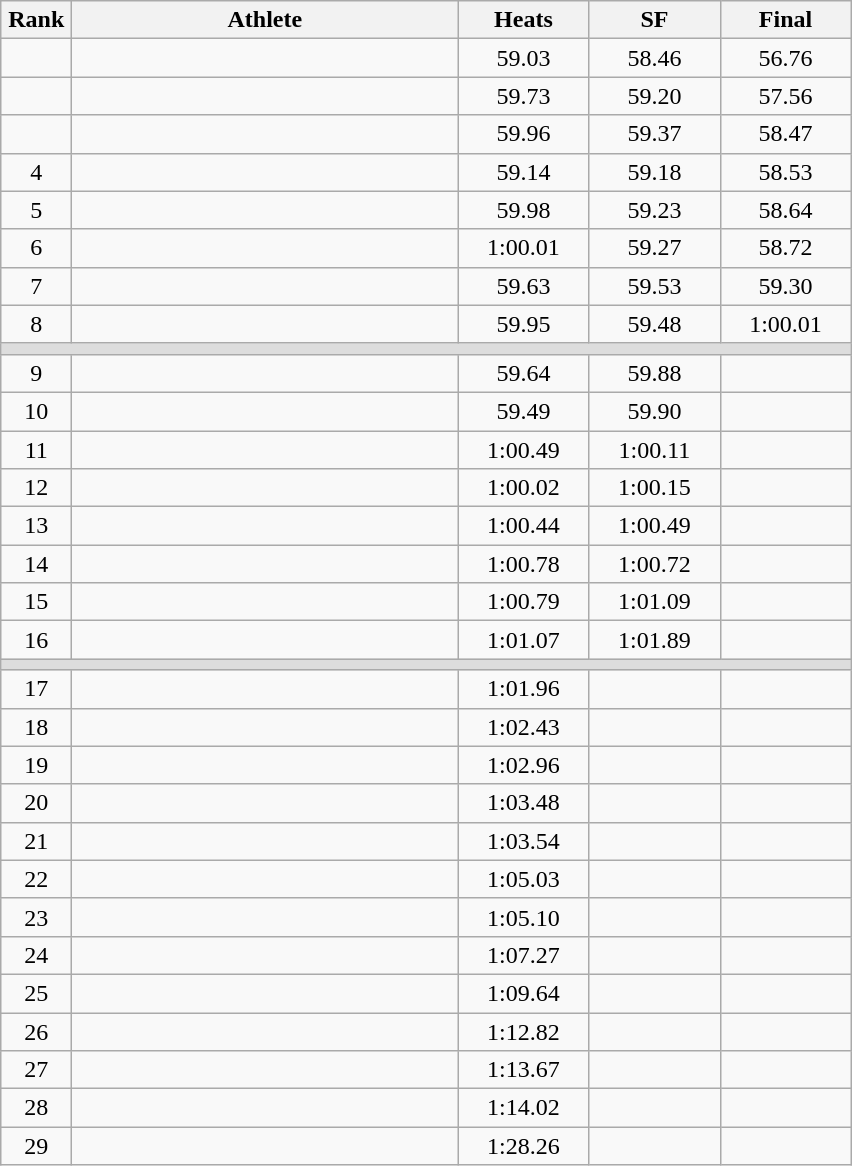<table class=wikitable style="text-align:center">
<tr>
<th width=40>Rank</th>
<th width=250>Athlete</th>
<th width=80>Heats</th>
<th width=80>SF</th>
<th width=80>Final</th>
</tr>
<tr>
<td></td>
<td align=left></td>
<td>59.03</td>
<td>58.46</td>
<td>56.76</td>
</tr>
<tr>
<td></td>
<td align=left></td>
<td>59.73</td>
<td>59.20</td>
<td>57.56</td>
</tr>
<tr>
<td></td>
<td align=left></td>
<td>59.96</td>
<td>59.37</td>
<td>58.47</td>
</tr>
<tr>
<td>4</td>
<td align=left></td>
<td>59.14</td>
<td>59.18</td>
<td>58.53</td>
</tr>
<tr>
<td>5</td>
<td align=left></td>
<td>59.98</td>
<td>59.23</td>
<td>58.64</td>
</tr>
<tr>
<td>6</td>
<td align=left></td>
<td>1:00.01</td>
<td>59.27</td>
<td>58.72</td>
</tr>
<tr>
<td>7</td>
<td align=left></td>
<td>59.63</td>
<td>59.53</td>
<td>59.30</td>
</tr>
<tr>
<td>8</td>
<td align=left></td>
<td>59.95</td>
<td>59.48</td>
<td>1:00.01</td>
</tr>
<tr bgcolor=#DDDDDD>
<td colspan=5></td>
</tr>
<tr>
<td>9</td>
<td align=left></td>
<td>59.64</td>
<td>59.88</td>
<td></td>
</tr>
<tr>
<td>10</td>
<td align=left></td>
<td>59.49</td>
<td>59.90</td>
<td></td>
</tr>
<tr>
<td>11</td>
<td align=left></td>
<td>1:00.49</td>
<td>1:00.11</td>
<td></td>
</tr>
<tr>
<td>12</td>
<td align=left></td>
<td>1:00.02</td>
<td>1:00.15</td>
<td></td>
</tr>
<tr>
<td>13</td>
<td align=left></td>
<td>1:00.44</td>
<td>1:00.49</td>
<td></td>
</tr>
<tr>
<td>14</td>
<td align=left></td>
<td>1:00.78</td>
<td>1:00.72</td>
<td></td>
</tr>
<tr>
<td>15</td>
<td align=left></td>
<td>1:00.79</td>
<td>1:01.09</td>
<td></td>
</tr>
<tr>
<td>16</td>
<td align=left></td>
<td>1:01.07</td>
<td>1:01.89</td>
<td></td>
</tr>
<tr bgcolor=#DDDDDD>
<td colspan=5></td>
</tr>
<tr>
<td>17</td>
<td align=left></td>
<td>1:01.96</td>
<td></td>
<td></td>
</tr>
<tr>
<td>18</td>
<td align=left></td>
<td>1:02.43</td>
<td></td>
<td></td>
</tr>
<tr>
<td>19</td>
<td align=left></td>
<td>1:02.96</td>
<td></td>
<td></td>
</tr>
<tr>
<td>20</td>
<td align=left></td>
<td>1:03.48</td>
<td></td>
<td></td>
</tr>
<tr>
<td>21</td>
<td align=left></td>
<td>1:03.54</td>
<td></td>
<td></td>
</tr>
<tr>
<td>22</td>
<td align=left></td>
<td>1:05.03</td>
<td></td>
<td></td>
</tr>
<tr>
<td>23</td>
<td align=left></td>
<td>1:05.10</td>
<td></td>
<td></td>
</tr>
<tr>
<td>24</td>
<td align=left></td>
<td>1:07.27</td>
<td></td>
<td></td>
</tr>
<tr>
<td>25</td>
<td align=left></td>
<td>1:09.64</td>
<td></td>
<td></td>
</tr>
<tr>
<td>26</td>
<td align=left></td>
<td>1:12.82</td>
<td></td>
<td></td>
</tr>
<tr>
<td>27</td>
<td align=left></td>
<td>1:13.67</td>
<td></td>
<td></td>
</tr>
<tr>
<td>28</td>
<td align=left></td>
<td>1:14.02</td>
<td></td>
<td></td>
</tr>
<tr>
<td>29</td>
<td align=left></td>
<td>1:28.26</td>
<td></td>
<td></td>
</tr>
</table>
